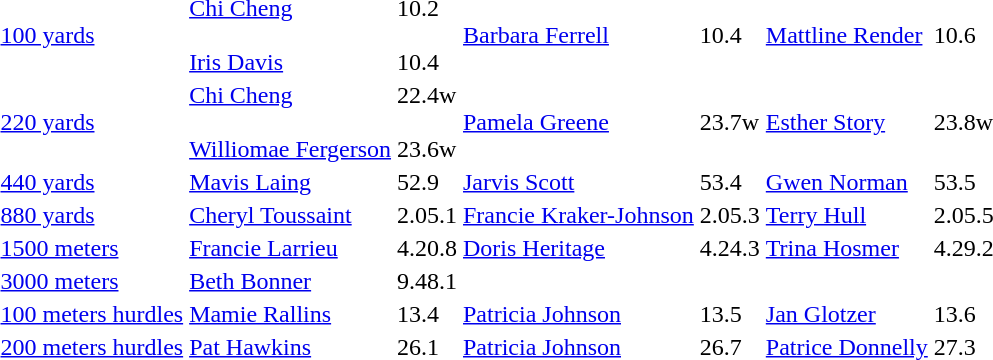<table>
<tr>
<td><a href='#'>100 yards</a></td>
<td><a href='#'>Chi Cheng</a><br><br><a href='#'>Iris Davis</a></td>
<td>10.2<br><br>10.4</td>
<td><a href='#'>Barbara Ferrell</a></td>
<td>10.4</td>
<td><a href='#'>Mattline Render</a></td>
<td>10.6</td>
</tr>
<tr>
<td><a href='#'>220 yards</a></td>
<td><a href='#'>Chi Cheng</a><br><br><a href='#'>Williomae Fergerson</a></td>
<td>22.4w<br><br>23.6w</td>
<td><a href='#'>Pamela Greene</a></td>
<td>23.7w</td>
<td><a href='#'>Esther Story</a></td>
<td>23.8w</td>
</tr>
<tr>
<td><a href='#'>440 yards</a></td>
<td><a href='#'>Mavis Laing</a></td>
<td>52.9</td>
<td><a href='#'>Jarvis Scott</a></td>
<td>53.4</td>
<td><a href='#'>Gwen Norman</a></td>
<td>53.5</td>
</tr>
<tr>
<td><a href='#'>880 yards</a></td>
<td><a href='#'>Cheryl Toussaint</a></td>
<td>2.05.1</td>
<td><a href='#'>Francie Kraker-Johnson</a></td>
<td>2.05.3</td>
<td><a href='#'>Terry Hull</a></td>
<td>2.05.5</td>
</tr>
<tr>
<td><a href='#'>1500 meters</a></td>
<td><a href='#'>Francie Larrieu</a></td>
<td>4.20.8</td>
<td><a href='#'>Doris Heritage</a></td>
<td>4.24.3</td>
<td><a href='#'>Trina Hosmer</a></td>
<td>4.29.2</td>
</tr>
<tr>
<td><a href='#'>3000 meters</a></td>
<td><a href='#'>Beth Bonner</a></td>
<td>9.48.1</td>
</tr>
<tr>
<td><a href='#'>100 meters hurdles</a></td>
<td><a href='#'>Mamie Rallins</a></td>
<td>13.4</td>
<td><a href='#'>Patricia Johnson</a></td>
<td>13.5</td>
<td><a href='#'>Jan Glotzer</a></td>
<td>13.6</td>
</tr>
<tr>
<td><a href='#'>200 meters hurdles</a></td>
<td><a href='#'>Pat Hawkins</a></td>
<td>26.1</td>
<td><a href='#'>Patricia Johnson</a></td>
<td>26.7</td>
<td><a href='#'>Patrice Donnelly</a></td>
<td>27.3</td>
</tr>
</table>
